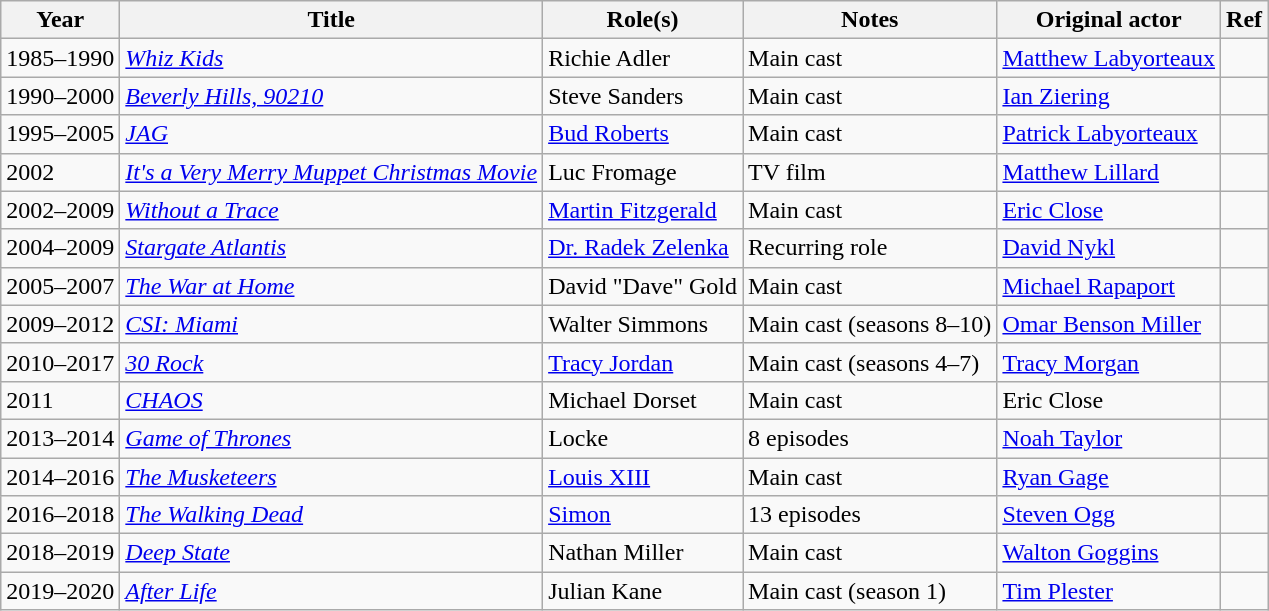<table class="wikitable plainrowheaders sortable">
<tr>
<th scope="col">Year</th>
<th scope="col">Title</th>
<th scope="col">Role(s)</th>
<th scope="col">Notes</th>
<th scope="col">Original actor</th>
<th scope="col" class="unsortable">Ref</th>
</tr>
<tr>
<td>1985–1990</td>
<td><em><a href='#'>Whiz Kids</a></em></td>
<td>Richie Adler</td>
<td>Main cast</td>
<td><a href='#'>Matthew Labyorteaux</a></td>
<td></td>
</tr>
<tr>
<td>1990–2000</td>
<td><em><a href='#'>Beverly Hills, 90210</a></em></td>
<td>Steve Sanders</td>
<td>Main cast</td>
<td><a href='#'>Ian Ziering</a></td>
<td></td>
</tr>
<tr>
<td>1995–2005</td>
<td><em><a href='#'>JAG</a></em></td>
<td><a href='#'>Bud Roberts</a></td>
<td>Main cast</td>
<td><a href='#'>Patrick Labyorteaux</a></td>
<td></td>
</tr>
<tr>
<td>2002</td>
<td><em><a href='#'>It's a Very Merry Muppet Christmas Movie</a></em></td>
<td>Luc Fromage</td>
<td>TV film</td>
<td><a href='#'>Matthew Lillard</a></td>
<td></td>
</tr>
<tr>
<td>2002–2009</td>
<td><em><a href='#'>Without a Trace</a></em></td>
<td><a href='#'>Martin Fitzgerald</a></td>
<td>Main cast</td>
<td><a href='#'>Eric Close</a></td>
<td></td>
</tr>
<tr>
<td>2004–2009</td>
<td><em><a href='#'>Stargate Atlantis</a></em></td>
<td><a href='#'>Dr. Radek Zelenka</a></td>
<td>Recurring role</td>
<td><a href='#'>David Nykl</a></td>
<td></td>
</tr>
<tr>
<td>2005–2007</td>
<td><em><a href='#'>The War at Home</a></em></td>
<td>David "Dave" Gold</td>
<td>Main cast</td>
<td><a href='#'>Michael Rapaport</a></td>
<td></td>
</tr>
<tr>
<td>2009–2012</td>
<td><em><a href='#'>CSI: Miami</a></em></td>
<td>Walter Simmons</td>
<td>Main cast (seasons 8–10)</td>
<td><a href='#'>Omar Benson Miller</a></td>
<td></td>
</tr>
<tr>
<td>2010–2017</td>
<td><em><a href='#'>30 Rock</a></em></td>
<td><a href='#'>Tracy Jordan</a></td>
<td>Main cast (seasons 4–7)</td>
<td><a href='#'>Tracy Morgan</a></td>
<td></td>
</tr>
<tr>
<td>2011</td>
<td><em><a href='#'>CHAOS</a></em></td>
<td>Michael Dorset</td>
<td>Main cast</td>
<td>Eric Close</td>
<td></td>
</tr>
<tr>
<td>2013–2014</td>
<td><em><a href='#'>Game of Thrones</a></em></td>
<td>Locke</td>
<td>8 episodes</td>
<td><a href='#'>Noah Taylor</a></td>
<td></td>
</tr>
<tr>
<td>2014–2016</td>
<td><em><a href='#'>The Musketeers</a></em></td>
<td><a href='#'>Louis XIII</a></td>
<td>Main cast</td>
<td><a href='#'>Ryan Gage</a></td>
<td></td>
</tr>
<tr>
<td>2016–2018</td>
<td><em><a href='#'>The Walking Dead</a></em></td>
<td><a href='#'>Simon</a></td>
<td>13 episodes</td>
<td><a href='#'>Steven Ogg</a></td>
<td></td>
</tr>
<tr>
<td>2018–2019</td>
<td><em><a href='#'>Deep State</a></em></td>
<td>Nathan Miller</td>
<td>Main cast</td>
<td><a href='#'>Walton Goggins</a></td>
<td></td>
</tr>
<tr>
<td>2019–2020</td>
<td><em><a href='#'>After Life</a></em></td>
<td>Julian Kane</td>
<td>Main cast (season 1)</td>
<td><a href='#'>Tim Plester</a></td>
<td></td>
</tr>
</table>
